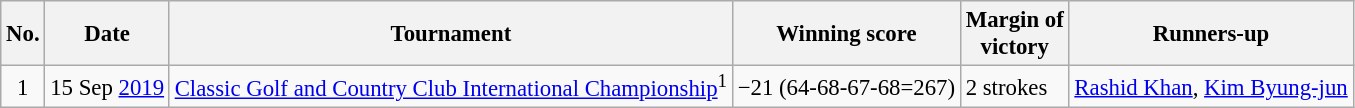<table class="wikitable" style="font-size:95%;">
<tr>
<th>No.</th>
<th>Date</th>
<th>Tournament</th>
<th>Winning score</th>
<th>Margin of<br>victory</th>
<th>Runners-up</th>
</tr>
<tr>
<td align=center>1</td>
<td align=right>15 Sep <a href='#'>2019</a></td>
<td><a href='#'>Classic Golf and Country Club International Championship</a><sup>1</sup></td>
<td>−21 (64-68-67-68=267)</td>
<td>2 strokes</td>
<td> <a href='#'>Rashid Khan</a>,  <a href='#'>Kim Byung-jun</a></td>
</tr>
</table>
